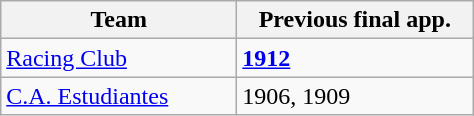<table class="wikitable">
<tr>
<th width=150px>Team</th>
<th width=150px>Previous final app.</th>
</tr>
<tr>
<td><a href='#'>Racing Club</a></td>
<td><strong><a href='#'>1912</a></strong></td>
</tr>
<tr>
<td><a href='#'>C.A. Estudiantes</a></td>
<td>1906, 1909</td>
</tr>
</table>
